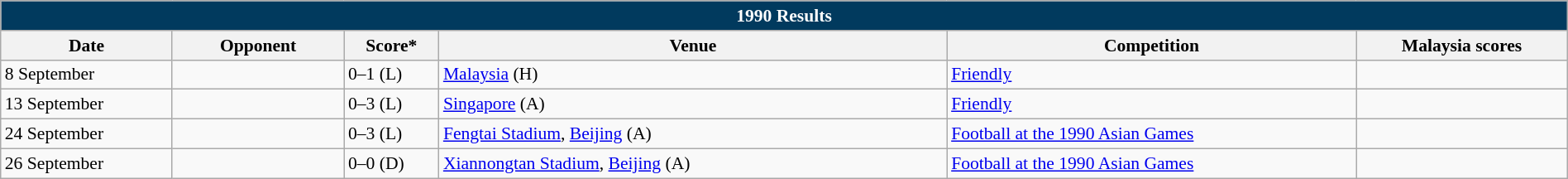<table class="wikitable" width=100% style="text-align:left;font-size:90%;">
<tr>
<th colspan=9 style="background: #013A5E; color: #FFFFFF;">1990 Results</th>
</tr>
<tr>
<th width=80>Date</th>
<th width=80>Opponent</th>
<th width=20>Score*</th>
<th width=250>Venue</th>
<th width=200>Competition</th>
<th width=100>Malaysia scores</th>
</tr>
<tr>
<td>8 September</td>
<td></td>
<td>0–1 (L)</td>
<td><a href='#'>Malaysia</a> (H)</td>
<td><a href='#'>Friendly</a></td>
<td></td>
</tr>
<tr>
<td>13 September</td>
<td></td>
<td>0–3 (L)</td>
<td><a href='#'>Singapore</a> (A)</td>
<td><a href='#'>Friendly</a></td>
<td></td>
</tr>
<tr>
<td>24 September</td>
<td></td>
<td>0–3 (L)</td>
<td><a href='#'>Fengtai Stadium</a>, <a href='#'>Beijing</a> (A)</td>
<td><a href='#'>Football at the 1990 Asian Games</a></td>
<td></td>
</tr>
<tr>
<td>26 September</td>
<td></td>
<td>0–0 (D)</td>
<td><a href='#'>Xiannongtan Stadium</a>, <a href='#'>Beijing</a> (A)</td>
<td><a href='#'>Football at the 1990 Asian Games</a></td>
<td></td>
</tr>
</table>
